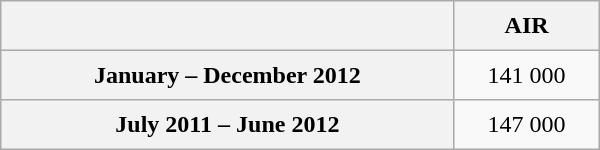<table class="wikitable sortable" style="text-align:center; width:400px; height:100px;">
<tr>
<th></th>
<th>AIR</th>
</tr>
<tr>
<th scope="row">January – December 2012</th>
<td>141 000</td>
</tr>
<tr>
<th scope="row">July 2011 – June 2012</th>
<td>147 000</td>
</tr>
</table>
